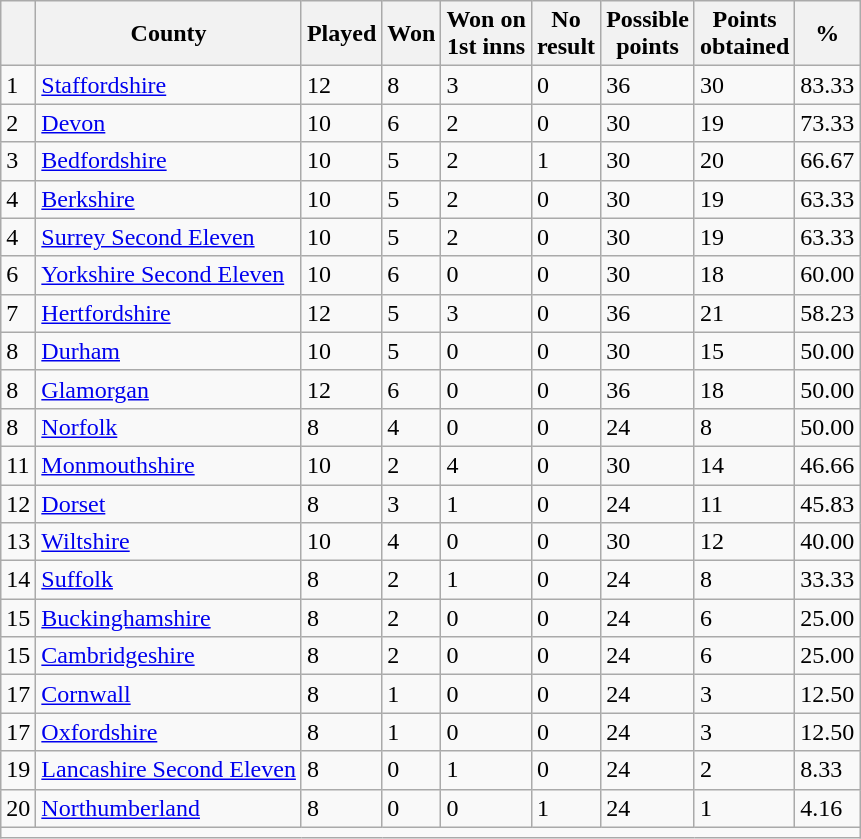<table class="wikitable sortable">
<tr>
<th></th>
<th>County</th>
<th>Played</th>
<th>Won</th>
<th>Won on<br>1st inns</th>
<th>No<br>result</th>
<th>Possible<br>points</th>
<th>Points<br>obtained</th>
<th>%</th>
</tr>
<tr>
<td>1</td>
<td><a href='#'>Staffordshire</a></td>
<td>12</td>
<td>8</td>
<td>3</td>
<td>0</td>
<td>36</td>
<td>30</td>
<td>83.33</td>
</tr>
<tr>
<td>2</td>
<td><a href='#'>Devon</a></td>
<td>10</td>
<td>6</td>
<td>2</td>
<td>0</td>
<td>30</td>
<td>19</td>
<td>73.33</td>
</tr>
<tr>
<td>3</td>
<td><a href='#'>Bedfordshire</a></td>
<td>10</td>
<td>5</td>
<td>2</td>
<td>1</td>
<td>30</td>
<td>20</td>
<td>66.67</td>
</tr>
<tr>
<td>4</td>
<td><a href='#'>Berkshire</a></td>
<td>10</td>
<td>5</td>
<td>2</td>
<td>0</td>
<td>30</td>
<td>19</td>
<td>63.33</td>
</tr>
<tr>
<td>4</td>
<td><a href='#'>Surrey Second Eleven</a></td>
<td>10</td>
<td>5</td>
<td>2</td>
<td>0</td>
<td>30</td>
<td>19</td>
<td>63.33</td>
</tr>
<tr>
<td>6</td>
<td><a href='#'>Yorkshire Second Eleven</a></td>
<td>10</td>
<td>6</td>
<td>0</td>
<td>0</td>
<td>30</td>
<td>18</td>
<td>60.00</td>
</tr>
<tr>
<td>7</td>
<td><a href='#'>Hertfordshire</a></td>
<td>12</td>
<td>5</td>
<td>3</td>
<td>0</td>
<td>36</td>
<td>21</td>
<td>58.23</td>
</tr>
<tr>
<td>8</td>
<td><a href='#'>Durham</a></td>
<td>10</td>
<td>5</td>
<td>0</td>
<td>0</td>
<td>30</td>
<td>15</td>
<td>50.00</td>
</tr>
<tr>
<td>8</td>
<td><a href='#'>Glamorgan</a></td>
<td>12</td>
<td>6</td>
<td>0</td>
<td>0</td>
<td>36</td>
<td>18</td>
<td>50.00</td>
</tr>
<tr>
<td>8</td>
<td><a href='#'>Norfolk</a></td>
<td>8</td>
<td>4</td>
<td>0</td>
<td>0</td>
<td>24</td>
<td>8</td>
<td>50.00</td>
</tr>
<tr>
<td>11</td>
<td><a href='#'>Monmouthshire</a></td>
<td>10</td>
<td>2</td>
<td>4</td>
<td>0</td>
<td>30</td>
<td>14</td>
<td>46.66</td>
</tr>
<tr>
<td>12</td>
<td><a href='#'>Dorset</a></td>
<td>8</td>
<td>3</td>
<td>1</td>
<td>0</td>
<td>24</td>
<td>11</td>
<td>45.83</td>
</tr>
<tr>
<td>13</td>
<td><a href='#'>Wiltshire</a></td>
<td>10</td>
<td>4</td>
<td>0</td>
<td>0</td>
<td>30</td>
<td>12</td>
<td>40.00</td>
</tr>
<tr>
<td>14</td>
<td><a href='#'>Suffolk</a></td>
<td>8</td>
<td>2</td>
<td>1</td>
<td>0</td>
<td>24</td>
<td>8</td>
<td>33.33</td>
</tr>
<tr>
<td>15</td>
<td><a href='#'>Buckinghamshire</a></td>
<td>8</td>
<td>2</td>
<td>0</td>
<td>0</td>
<td>24</td>
<td>6</td>
<td>25.00</td>
</tr>
<tr>
<td>15</td>
<td><a href='#'>Cambridgeshire</a></td>
<td>8</td>
<td>2</td>
<td>0</td>
<td>0</td>
<td>24</td>
<td>6</td>
<td>25.00</td>
</tr>
<tr>
<td>17</td>
<td><a href='#'>Cornwall</a></td>
<td>8</td>
<td>1</td>
<td>0</td>
<td>0</td>
<td>24</td>
<td>3</td>
<td>12.50</td>
</tr>
<tr>
<td>17</td>
<td><a href='#'>Oxfordshire</a></td>
<td>8</td>
<td>1</td>
<td>0</td>
<td>0</td>
<td>24</td>
<td>3</td>
<td>12.50</td>
</tr>
<tr>
<td>19</td>
<td><a href='#'>Lancashire Second Eleven</a></td>
<td>8</td>
<td>0</td>
<td>1</td>
<td>0</td>
<td>24</td>
<td>2</td>
<td>8.33</td>
</tr>
<tr>
<td>20</td>
<td><a href='#'>Northumberland</a></td>
<td>8</td>
<td>0</td>
<td>0</td>
<td>1</td>
<td>24</td>
<td>1</td>
<td>4.16</td>
</tr>
<tr>
<td colspan="9"><div></div></td>
</tr>
</table>
